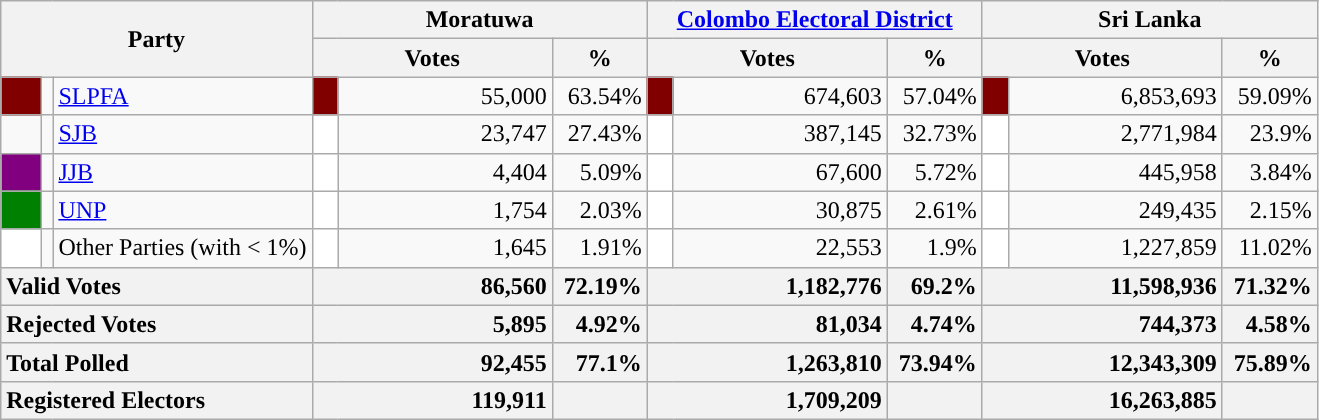<table class="wikitable">
<tr>
<th colspan="3" width="144px"rowspan="2">Party</th>
<th colspan="3" width="216px">Moratuwa</th>
<th colspan="3" width="216px"><a href='#'>Colombo Electoral District</a></th>
<th colspan="3" width="216px">Sri Lanka</th>
</tr>
<tr>
<th colspan="2" width="144px">Votes</th>
<th>%</th>
<th colspan="2" width="144px">Votes</th>
<th>%</th>
<th colspan="2" width="144px">Votes</th>
<th>%</th>
</tr>
<tr>
<td style="background-color:maroon;" width="20px"></td>
<td></td>
<td style="text-align:left;"><a href='#'>SLPFA</a></td>
<td style="background-color:maroon;" width="10px"></td>
<td style="text-align:right;">55,000</td>
<td style="text-align:right;">63.54%</td>
<td style="background-color:maroon;" width="10px"></td>
<td style="text-align:right;">674,603</td>
<td style="text-align:right;">57.04%</td>
<td style="background-color:maroon;" width="10px"></td>
<td style="text-align:right;">6,853,693</td>
<td style="text-align:right;">59.09%</td>
</tr>
<tr>
<td style="background-color:"></td>
<td></td>
<td style="text-align:left;"><a href='#'>SJB</a></td>
<td style="background-color:white;" width="10px"></td>
<td style="text-align:right;">23,747</td>
<td style="text-align:right;">27.43%</td>
<td style="background-color:white;" width="10px"></td>
<td style="text-align:right;">387,145</td>
<td style="text-align:right;">32.73%</td>
<td style="background-color:white;" width="10px"></td>
<td style="text-align:right;">2,771,984</td>
<td style="text-align:right;">23.9%</td>
</tr>
<tr>
<td style="background-color:purple;" width="20px"></td>
<td></td>
<td style="text-align:left;"><a href='#'>JJB</a></td>
<td style="background-color:white;" width="10px"></td>
<td style="text-align:right;">4,404</td>
<td style="text-align:right;">5.09%</td>
<td style="background-color:white;" width="10px"></td>
<td style="text-align:right;">67,600</td>
<td style="text-align:right;">5.72%</td>
<td style="background-color:white;" width="10px"></td>
<td style="text-align:right;">445,958</td>
<td style="text-align:right;">3.84%</td>
</tr>
<tr>
<td style="background-color:green;" width="20px"></td>
<td></td>
<td style="text-align:left;"><a href='#'>UNP</a></td>
<td style="background-color:white;" width="10px"></td>
<td style="text-align:right;">1,754</td>
<td style="text-align:right;">2.03%</td>
<td style="background-color:white;" width="10px"></td>
<td style="text-align:right;">30,875</td>
<td style="text-align:right;">2.61%</td>
<td style="background-color:white;" width="10px"></td>
<td style="text-align:right;">249,435</td>
<td style="text-align:right;">2.15%</td>
</tr>
<tr>
<td style="background-color:white;" width="20px"></td>
<td></td>
<td style="text-align:left;">Other Parties (with < 1%)</td>
<td style="background-color:white;" width="10px"></td>
<td style="text-align:right;">1,645</td>
<td style="text-align:right;">1.91%</td>
<td style="background-color:white;" width="10px"></td>
<td style="text-align:right;">22,553</td>
<td style="text-align:right;">1.9%</td>
<td style="background-color:white;" width="10px"></td>
<td style="text-align:right;">1,227,859</td>
<td style="text-align:right;">11.02%</td>
</tr>
<tr>
<th colspan="3" width="144px"style="text-align:left;">Valid Votes</th>
<th style="text-align:right;"colspan="2" width="144px">86,560</th>
<th style="text-align:right;">72.19%</th>
<th style="text-align:right;"colspan="2" width="144px">1,182,776</th>
<th style="text-align:right;">69.2%</th>
<th style="text-align:right;"colspan="2" width="144px">11,598,936</th>
<th style="text-align:right;">71.32%</th>
</tr>
<tr>
<th colspan="3" width="144px"style="text-align:left;">Rejected Votes</th>
<th style="text-align:right;"colspan="2" width="144px">5,895</th>
<th style="text-align:right;">4.92%</th>
<th style="text-align:right;"colspan="2" width="144px">81,034</th>
<th style="text-align:right;">4.74%</th>
<th style="text-align:right;"colspan="2" width="144px">744,373</th>
<th style="text-align:right;">4.58%</th>
</tr>
<tr>
<th colspan="3" width="144px"style="text-align:left;">Total Polled</th>
<th style="text-align:right;"colspan="2" width="144px">92,455</th>
<th style="text-align:right;">77.1%</th>
<th style="text-align:right;"colspan="2" width="144px">1,263,810</th>
<th style="text-align:right;">73.94%</th>
<th style="text-align:right;"colspan="2" width="144px">12,343,309</th>
<th style="text-align:right;">75.89%</th>
</tr>
<tr>
<th colspan="3" width="144px"style="text-align:left;">Registered Electors</th>
<th style="text-align:right;"colspan="2" width="144px">119,911</th>
<th></th>
<th style="text-align:right;"colspan="2" width="144px">1,709,209</th>
<th></th>
<th style="text-align:right;"colspan="2" width="144px">16,263,885</th>
<th></th>
</tr>
</table>
